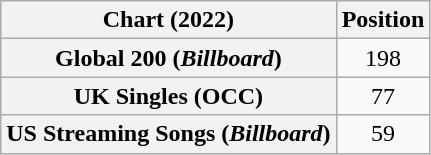<table class="wikitable plainrowheaders" style="text-align:center">
<tr>
<th scope="col">Chart (2022)</th>
<th scope="col">Position</th>
</tr>
<tr>
<th scope="row">Global 200 (<em>Billboard</em>)</th>
<td>198</td>
</tr>
<tr>
<th scope="row">UK Singles (OCC)</th>
<td>77</td>
</tr>
<tr>
<th scope="row">US Streaming Songs (<em>Billboard</em>)</th>
<td>59</td>
</tr>
</table>
